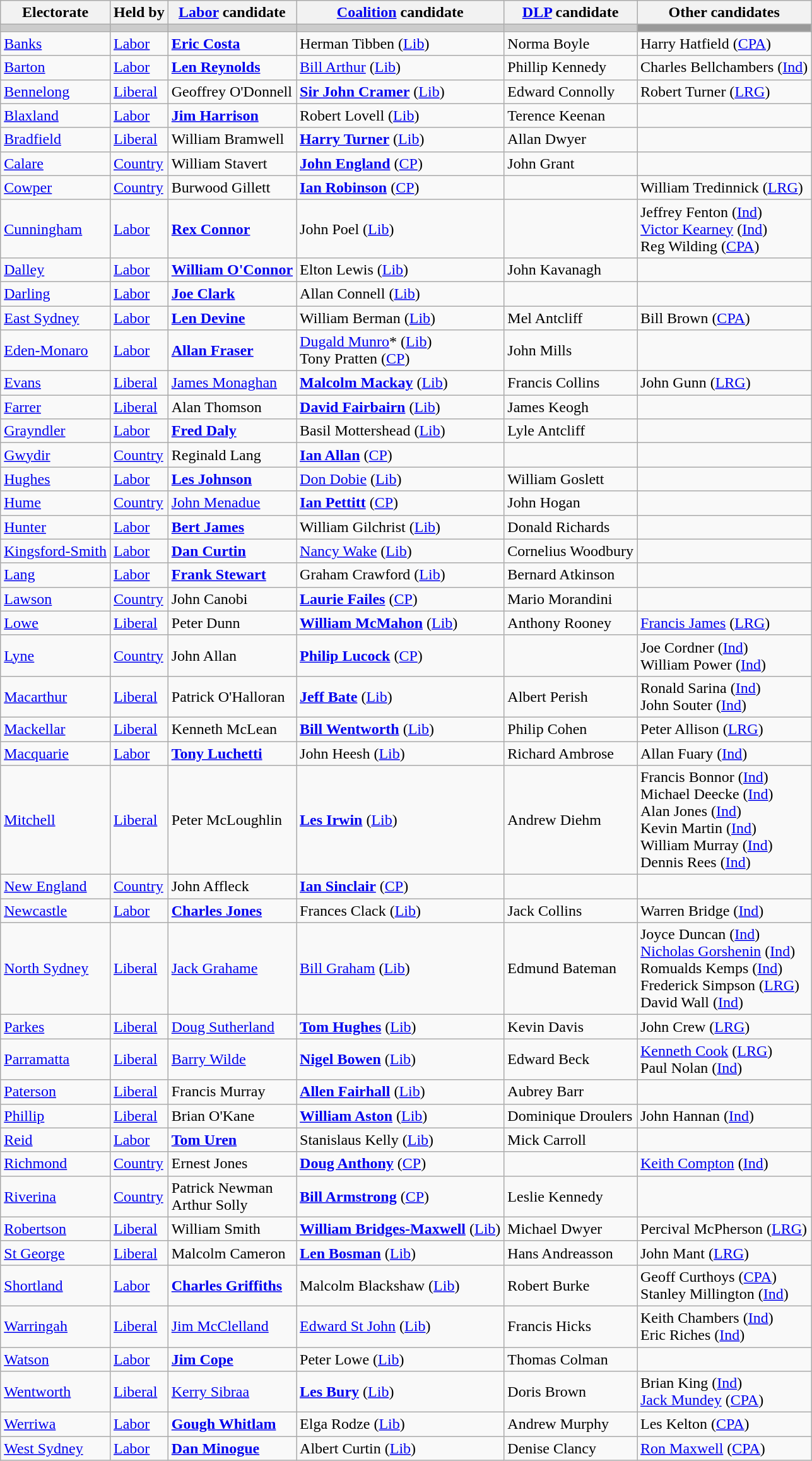<table class="wikitable">
<tr>
<th>Electorate</th>
<th>Held by</th>
<th><a href='#'>Labor</a> candidate</th>
<th><a href='#'>Coalition</a> candidate</th>
<th><a href='#'>DLP</a> candidate</th>
<th>Other candidates</th>
</tr>
<tr bgcolor="#cccccc">
<td></td>
<td></td>
<td></td>
<td></td>
<td></td>
<td bgcolor="#999999"></td>
</tr>
<tr>
<td><a href='#'>Banks</a></td>
<td><a href='#'>Labor</a></td>
<td><strong><a href='#'>Eric Costa</a></strong></td>
<td>Herman Tibben (<a href='#'>Lib</a>)</td>
<td>Norma Boyle</td>
<td>Harry Hatfield (<a href='#'>CPA</a>)</td>
</tr>
<tr>
<td><a href='#'>Barton</a></td>
<td><a href='#'>Labor</a></td>
<td><strong><a href='#'>Len Reynolds</a></strong></td>
<td><a href='#'>Bill Arthur</a> (<a href='#'>Lib</a>)</td>
<td>Phillip Kennedy</td>
<td>Charles Bellchambers (<a href='#'>Ind</a>)</td>
</tr>
<tr>
<td><a href='#'>Bennelong</a></td>
<td><a href='#'>Liberal</a></td>
<td>Geoffrey O'Donnell</td>
<td><strong><a href='#'>Sir John Cramer</a></strong> (<a href='#'>Lib</a>)</td>
<td>Edward Connolly</td>
<td>Robert Turner (<a href='#'>LRG</a>)</td>
</tr>
<tr>
<td><a href='#'>Blaxland</a></td>
<td><a href='#'>Labor</a></td>
<td><strong><a href='#'>Jim Harrison</a></strong></td>
<td>Robert Lovell (<a href='#'>Lib</a>)</td>
<td>Terence Keenan</td>
<td></td>
</tr>
<tr>
<td><a href='#'>Bradfield</a></td>
<td><a href='#'>Liberal</a></td>
<td>William Bramwell</td>
<td><strong><a href='#'>Harry Turner</a></strong> (<a href='#'>Lib</a>)</td>
<td>Allan Dwyer</td>
<td></td>
</tr>
<tr>
<td><a href='#'>Calare</a></td>
<td><a href='#'>Country</a></td>
<td>William Stavert</td>
<td><strong><a href='#'>John England</a></strong> (<a href='#'>CP</a>)</td>
<td>John Grant</td>
<td></td>
</tr>
<tr>
<td><a href='#'>Cowper</a></td>
<td><a href='#'>Country</a></td>
<td>Burwood Gillett</td>
<td><strong><a href='#'>Ian Robinson</a></strong> (<a href='#'>CP</a>)</td>
<td></td>
<td>William Tredinnick (<a href='#'>LRG</a>)</td>
</tr>
<tr>
<td><a href='#'>Cunningham</a></td>
<td><a href='#'>Labor</a></td>
<td><strong><a href='#'>Rex Connor</a></strong></td>
<td>John Poel (<a href='#'>Lib</a>)</td>
<td></td>
<td>Jeffrey Fenton (<a href='#'>Ind</a>)<br><a href='#'>Victor Kearney</a> (<a href='#'>Ind</a>)<br>Reg Wilding (<a href='#'>CPA</a>)</td>
</tr>
<tr>
<td><a href='#'>Dalley</a></td>
<td><a href='#'>Labor</a></td>
<td><strong><a href='#'>William O'Connor</a></strong></td>
<td>Elton Lewis (<a href='#'>Lib</a>)</td>
<td>John Kavanagh</td>
<td></td>
</tr>
<tr>
<td><a href='#'>Darling</a></td>
<td><a href='#'>Labor</a></td>
<td><strong><a href='#'>Joe Clark</a></strong></td>
<td>Allan Connell (<a href='#'>Lib</a>)</td>
<td></td>
<td></td>
</tr>
<tr>
<td><a href='#'>East Sydney</a></td>
<td><a href='#'>Labor</a></td>
<td><strong><a href='#'>Len Devine</a></strong></td>
<td>William Berman (<a href='#'>Lib</a>)</td>
<td>Mel Antcliff</td>
<td>Bill Brown (<a href='#'>CPA</a>)</td>
</tr>
<tr>
<td><a href='#'>Eden-Monaro</a></td>
<td><a href='#'>Labor</a></td>
<td><strong><a href='#'>Allan Fraser</a></strong></td>
<td><a href='#'>Dugald Munro</a>* (<a href='#'>Lib</a>)<br>Tony Pratten (<a href='#'>CP</a>)</td>
<td>John Mills</td>
<td></td>
</tr>
<tr>
<td><a href='#'>Evans</a></td>
<td><a href='#'>Liberal</a></td>
<td><a href='#'>James Monaghan</a></td>
<td><strong><a href='#'>Malcolm Mackay</a></strong> (<a href='#'>Lib</a>)</td>
<td>Francis Collins</td>
<td>John Gunn (<a href='#'>LRG</a>)</td>
</tr>
<tr>
<td><a href='#'>Farrer</a></td>
<td><a href='#'>Liberal</a></td>
<td>Alan Thomson</td>
<td><strong><a href='#'>David Fairbairn</a></strong> (<a href='#'>Lib</a>)</td>
<td>James Keogh</td>
<td></td>
</tr>
<tr>
<td><a href='#'>Grayndler</a></td>
<td><a href='#'>Labor</a></td>
<td><strong><a href='#'>Fred Daly</a></strong></td>
<td>Basil Mottershead (<a href='#'>Lib</a>)</td>
<td>Lyle Antcliff</td>
<td></td>
</tr>
<tr>
<td><a href='#'>Gwydir</a></td>
<td><a href='#'>Country</a></td>
<td>Reginald Lang</td>
<td><strong><a href='#'>Ian Allan</a></strong> (<a href='#'>CP</a>)</td>
<td></td>
<td></td>
</tr>
<tr>
<td><a href='#'>Hughes</a></td>
<td><a href='#'>Labor</a></td>
<td><strong><a href='#'>Les Johnson</a></strong></td>
<td><a href='#'>Don Dobie</a> (<a href='#'>Lib</a>)</td>
<td>William Goslett</td>
<td></td>
</tr>
<tr>
<td><a href='#'>Hume</a></td>
<td><a href='#'>Country</a></td>
<td><a href='#'>John Menadue</a></td>
<td><strong><a href='#'>Ian Pettitt</a></strong> (<a href='#'>CP</a>)</td>
<td>John Hogan</td>
<td></td>
</tr>
<tr>
<td><a href='#'>Hunter</a></td>
<td><a href='#'>Labor</a></td>
<td><strong><a href='#'>Bert James</a></strong></td>
<td>William Gilchrist (<a href='#'>Lib</a>)</td>
<td>Donald Richards</td>
<td></td>
</tr>
<tr>
<td><a href='#'>Kingsford-Smith</a></td>
<td><a href='#'>Labor</a></td>
<td><strong><a href='#'>Dan Curtin</a></strong></td>
<td><a href='#'>Nancy Wake</a> (<a href='#'>Lib</a>)</td>
<td>Cornelius Woodbury</td>
<td></td>
</tr>
<tr>
<td><a href='#'>Lang</a></td>
<td><a href='#'>Labor</a></td>
<td><strong><a href='#'>Frank Stewart</a></strong></td>
<td>Graham Crawford (<a href='#'>Lib</a>)</td>
<td>Bernard Atkinson</td>
<td></td>
</tr>
<tr>
<td><a href='#'>Lawson</a></td>
<td><a href='#'>Country</a></td>
<td>John Canobi</td>
<td><strong><a href='#'>Laurie Failes</a></strong> (<a href='#'>CP</a>)</td>
<td>Mario Morandini</td>
<td></td>
</tr>
<tr>
<td><a href='#'>Lowe</a></td>
<td><a href='#'>Liberal</a></td>
<td>Peter Dunn</td>
<td><strong><a href='#'>William McMahon</a></strong> (<a href='#'>Lib</a>)</td>
<td>Anthony Rooney</td>
<td><a href='#'>Francis James</a> (<a href='#'>LRG</a>)</td>
</tr>
<tr>
<td><a href='#'>Lyne</a></td>
<td><a href='#'>Country</a></td>
<td>John Allan</td>
<td><strong><a href='#'>Philip Lucock</a></strong> (<a href='#'>CP</a>)</td>
<td></td>
<td>Joe Cordner (<a href='#'>Ind</a>)<br>William Power (<a href='#'>Ind</a>)</td>
</tr>
<tr>
<td><a href='#'>Macarthur</a></td>
<td><a href='#'>Liberal</a></td>
<td>Patrick O'Halloran</td>
<td><strong><a href='#'>Jeff Bate</a></strong> (<a href='#'>Lib</a>)</td>
<td>Albert Perish</td>
<td>Ronald Sarina (<a href='#'>Ind</a>)<br>John Souter (<a href='#'>Ind</a>)</td>
</tr>
<tr>
<td><a href='#'>Mackellar</a></td>
<td><a href='#'>Liberal</a></td>
<td>Kenneth McLean</td>
<td><strong><a href='#'>Bill Wentworth</a></strong> (<a href='#'>Lib</a>)</td>
<td>Philip Cohen</td>
<td>Peter Allison (<a href='#'>LRG</a>)</td>
</tr>
<tr>
<td><a href='#'>Macquarie</a></td>
<td><a href='#'>Labor</a></td>
<td><strong><a href='#'>Tony Luchetti</a></strong></td>
<td>John Heesh (<a href='#'>Lib</a>)</td>
<td>Richard Ambrose</td>
<td>Allan Fuary (<a href='#'>Ind</a>)</td>
</tr>
<tr>
<td><a href='#'>Mitchell</a></td>
<td><a href='#'>Liberal</a></td>
<td>Peter McLoughlin</td>
<td><strong><a href='#'>Les Irwin</a></strong> (<a href='#'>Lib</a>)</td>
<td>Andrew Diehm</td>
<td>Francis Bonnor (<a href='#'>Ind</a>)<br>Michael Deecke (<a href='#'>Ind</a>)<br>Alan Jones (<a href='#'>Ind</a>)<br>Kevin Martin (<a href='#'>Ind</a>)<br>William Murray (<a href='#'>Ind</a>)<br>Dennis Rees (<a href='#'>Ind</a>)</td>
</tr>
<tr>
<td><a href='#'>New England</a></td>
<td><a href='#'>Country</a></td>
<td>John Affleck</td>
<td><strong><a href='#'>Ian Sinclair</a></strong> (<a href='#'>CP</a>)</td>
<td></td>
<td></td>
</tr>
<tr>
<td><a href='#'>Newcastle</a></td>
<td><a href='#'>Labor</a></td>
<td><strong><a href='#'>Charles Jones</a></strong></td>
<td>Frances Clack (<a href='#'>Lib</a>)</td>
<td>Jack Collins</td>
<td>Warren Bridge (<a href='#'>Ind</a>)</td>
</tr>
<tr>
<td><a href='#'>North Sydney</a></td>
<td><a href='#'>Liberal</a></td>
<td><a href='#'>Jack Grahame</a></td>
<td><a href='#'>Bill Graham</a> (<a href='#'>Lib</a>)</td>
<td>Edmund Bateman</td>
<td>Joyce Duncan (<a href='#'>Ind</a>)<br><a href='#'>Nicholas Gorshenin</a> (<a href='#'>Ind</a>)<br>Romualds Kemps (<a href='#'>Ind</a>)<br>Frederick Simpson (<a href='#'>LRG</a>)<br>David Wall (<a href='#'>Ind</a>)</td>
</tr>
<tr>
<td><a href='#'>Parkes</a></td>
<td><a href='#'>Liberal</a></td>
<td><a href='#'>Doug Sutherland</a></td>
<td><strong><a href='#'>Tom Hughes</a></strong> (<a href='#'>Lib</a>)</td>
<td>Kevin Davis</td>
<td>John Crew (<a href='#'>LRG</a>)</td>
</tr>
<tr>
<td><a href='#'>Parramatta</a></td>
<td><a href='#'>Liberal</a></td>
<td><a href='#'>Barry Wilde</a></td>
<td><strong><a href='#'>Nigel Bowen</a></strong> (<a href='#'>Lib</a>)</td>
<td>Edward Beck</td>
<td><a href='#'>Kenneth Cook</a> (<a href='#'>LRG</a>)<br>Paul Nolan (<a href='#'>Ind</a>)</td>
</tr>
<tr>
<td><a href='#'>Paterson</a></td>
<td><a href='#'>Liberal</a></td>
<td>Francis Murray</td>
<td><strong><a href='#'>Allen Fairhall</a></strong> (<a href='#'>Lib</a>)</td>
<td>Aubrey Barr</td>
<td></td>
</tr>
<tr>
<td><a href='#'>Phillip</a></td>
<td><a href='#'>Liberal</a></td>
<td>Brian O'Kane</td>
<td><strong><a href='#'>William Aston</a></strong> (<a href='#'>Lib</a>)</td>
<td>Dominique Droulers</td>
<td>John Hannan (<a href='#'>Ind</a>)</td>
</tr>
<tr>
<td><a href='#'>Reid</a></td>
<td><a href='#'>Labor</a></td>
<td><strong><a href='#'>Tom Uren</a></strong></td>
<td>Stanislaus Kelly (<a href='#'>Lib</a>)</td>
<td>Mick Carroll</td>
<td></td>
</tr>
<tr>
<td><a href='#'>Richmond</a></td>
<td><a href='#'>Country</a></td>
<td>Ernest Jones</td>
<td><strong><a href='#'>Doug Anthony</a></strong> (<a href='#'>CP</a>)</td>
<td></td>
<td><a href='#'>Keith Compton</a> (<a href='#'>Ind</a>)</td>
</tr>
<tr>
<td><a href='#'>Riverina</a></td>
<td><a href='#'>Country</a></td>
<td>Patrick Newman<br>Arthur Solly</td>
<td><strong><a href='#'>Bill Armstrong</a></strong> (<a href='#'>CP</a>)</td>
<td>Leslie Kennedy</td>
<td></td>
</tr>
<tr>
<td><a href='#'>Robertson</a></td>
<td><a href='#'>Liberal</a></td>
<td>William Smith</td>
<td><strong><a href='#'>William Bridges-Maxwell</a></strong> (<a href='#'>Lib</a>)</td>
<td>Michael Dwyer</td>
<td>Percival McPherson (<a href='#'>LRG</a>)</td>
</tr>
<tr>
<td><a href='#'>St George</a></td>
<td><a href='#'>Liberal</a></td>
<td>Malcolm Cameron</td>
<td><strong><a href='#'>Len Bosman</a></strong> (<a href='#'>Lib</a>)</td>
<td>Hans Andreasson</td>
<td>John Mant (<a href='#'>LRG</a>)</td>
</tr>
<tr>
<td><a href='#'>Shortland</a></td>
<td><a href='#'>Labor</a></td>
<td><strong><a href='#'>Charles Griffiths</a></strong></td>
<td>Malcolm Blackshaw (<a href='#'>Lib</a>)</td>
<td>Robert Burke</td>
<td>Geoff Curthoys (<a href='#'>CPA</a>)<br>Stanley Millington (<a href='#'>Ind</a>)</td>
</tr>
<tr>
<td><a href='#'>Warringah</a></td>
<td><a href='#'>Liberal</a></td>
<td><a href='#'>Jim McClelland</a></td>
<td><a href='#'>Edward St John</a> (<a href='#'>Lib</a>)</td>
<td>Francis Hicks</td>
<td>Keith Chambers (<a href='#'>Ind</a>)<br>Eric Riches (<a href='#'>Ind</a>)</td>
</tr>
<tr>
<td><a href='#'>Watson</a></td>
<td><a href='#'>Labor</a></td>
<td><strong><a href='#'>Jim Cope</a></strong></td>
<td>Peter Lowe (<a href='#'>Lib</a>)</td>
<td>Thomas Colman</td>
<td></td>
</tr>
<tr>
<td><a href='#'>Wentworth</a></td>
<td><a href='#'>Liberal</a></td>
<td><a href='#'>Kerry Sibraa</a></td>
<td><strong><a href='#'>Les Bury</a></strong> (<a href='#'>Lib</a>)</td>
<td>Doris Brown</td>
<td>Brian King (<a href='#'>Ind</a>)<br><a href='#'>Jack Mundey</a> (<a href='#'>CPA</a>)</td>
</tr>
<tr>
<td><a href='#'>Werriwa</a></td>
<td><a href='#'>Labor</a></td>
<td><strong><a href='#'>Gough Whitlam</a></strong></td>
<td>Elga Rodze (<a href='#'>Lib</a>)</td>
<td>Andrew Murphy</td>
<td>Les Kelton (<a href='#'>CPA</a>)</td>
</tr>
<tr>
<td><a href='#'>West Sydney</a></td>
<td><a href='#'>Labor</a></td>
<td><strong><a href='#'>Dan Minogue</a></strong></td>
<td>Albert Curtin (<a href='#'>Lib</a>)</td>
<td>Denise Clancy</td>
<td><a href='#'>Ron Maxwell</a> (<a href='#'>CPA</a>)</td>
</tr>
</table>
